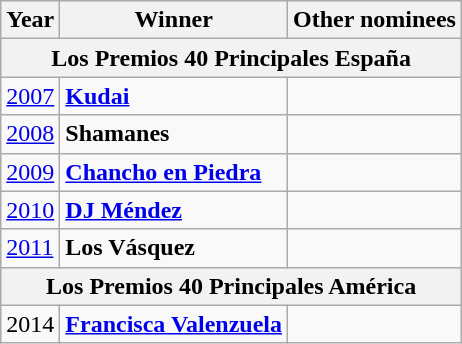<table class="wikitable">
<tr>
<th>Year</th>
<th>Winner</th>
<th>Other nominees</th>
</tr>
<tr>
<th colspan=3>Los Premios 40 Principales España</th>
</tr>
<tr>
<td><a href='#'>2007</a></td>
<td><strong><a href='#'>Kudai</a></strong></td>
<td></td>
</tr>
<tr>
<td><a href='#'>2008</a></td>
<td><strong>Shamanes</strong></td>
<td></td>
</tr>
<tr>
<td><a href='#'>2009</a></td>
<td><strong><a href='#'>Chancho en Piedra</a></strong></td>
<td></td>
</tr>
<tr>
<td><a href='#'>2010</a></td>
<td><strong><a href='#'>DJ Méndez</a></strong></td>
<td></td>
</tr>
<tr>
<td><a href='#'>2011</a></td>
<td><strong>Los Vásquez</strong></td>
<td></td>
</tr>
<tr>
<th colspan=3>Los Premios 40 Principales América</th>
</tr>
<tr>
<td>2014</td>
<td><strong><a href='#'>Francisca Valenzuela</a></strong></td>
<td></td>
</tr>
</table>
